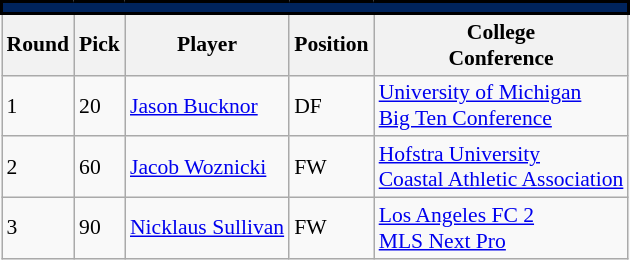<table class="wikitable sortable" style="text-align:center; font-size:90%; text-align:left;">
<tr style="border-spacing: 2px; border: 2px solid black;">
<td colspan="7" bgcolor="#00245D" color="#0065A4" border="#FFD200" align="center"><strong></strong></td>
</tr>
<tr>
<th><strong>Round</strong></th>
<th><strong>Pick</strong></th>
<th><strong>Player</strong></th>
<th><strong>Position</strong></th>
<th><strong>College<br>Conference</strong></th>
</tr>
<tr>
<td>1</td>
<td>20</td>
<td> <a href='#'>Jason Bucknor</a></td>
<td>DF</td>
<td><a href='#'>University of Michigan</a><br><a href='#'>Big Ten Conference</a></td>
</tr>
<tr>
<td>2</td>
<td>60</td>
<td> <a href='#'>Jacob Woznicki</a></td>
<td>FW</td>
<td><a href='#'>Hofstra University</a><br><a href='#'>Coastal Athletic Association</a></td>
</tr>
<tr>
<td>3</td>
<td>90</td>
<td> <a href='#'>Nicklaus Sullivan</a></td>
<td>FW</td>
<td><a href='#'>Los Angeles FC 2</a><br><a href='#'>MLS Next Pro</a></td>
</tr>
</table>
